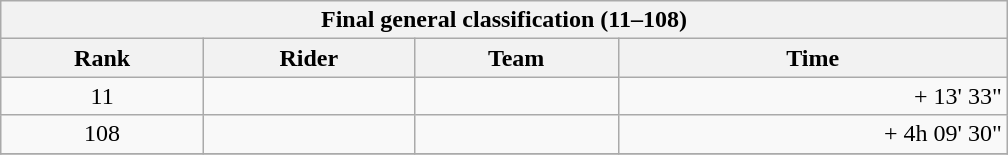<table class="collapsible collapsed wikitable" style="width:42em;margin-top:-1px;">
<tr>
<th scope="col" colspan="4">Final general classification (11–108)</th>
</tr>
<tr>
<th scope="col">Rank</th>
<th scope="col">Rider</th>
<th scope="col">Team</th>
<th scope="col">Time</th>
</tr>
<tr>
<td style="text-align:center;">11</td>
<td></td>
<td></td>
<td style="text-align:right;">+ 13' 33"</td>
</tr>
<tr>
<td style="text-align:center;">108</td>
<td></td>
<td></td>
<td style="text-align:right;">+ 4h 09' 30"</td>
</tr>
<tr>
</tr>
</table>
